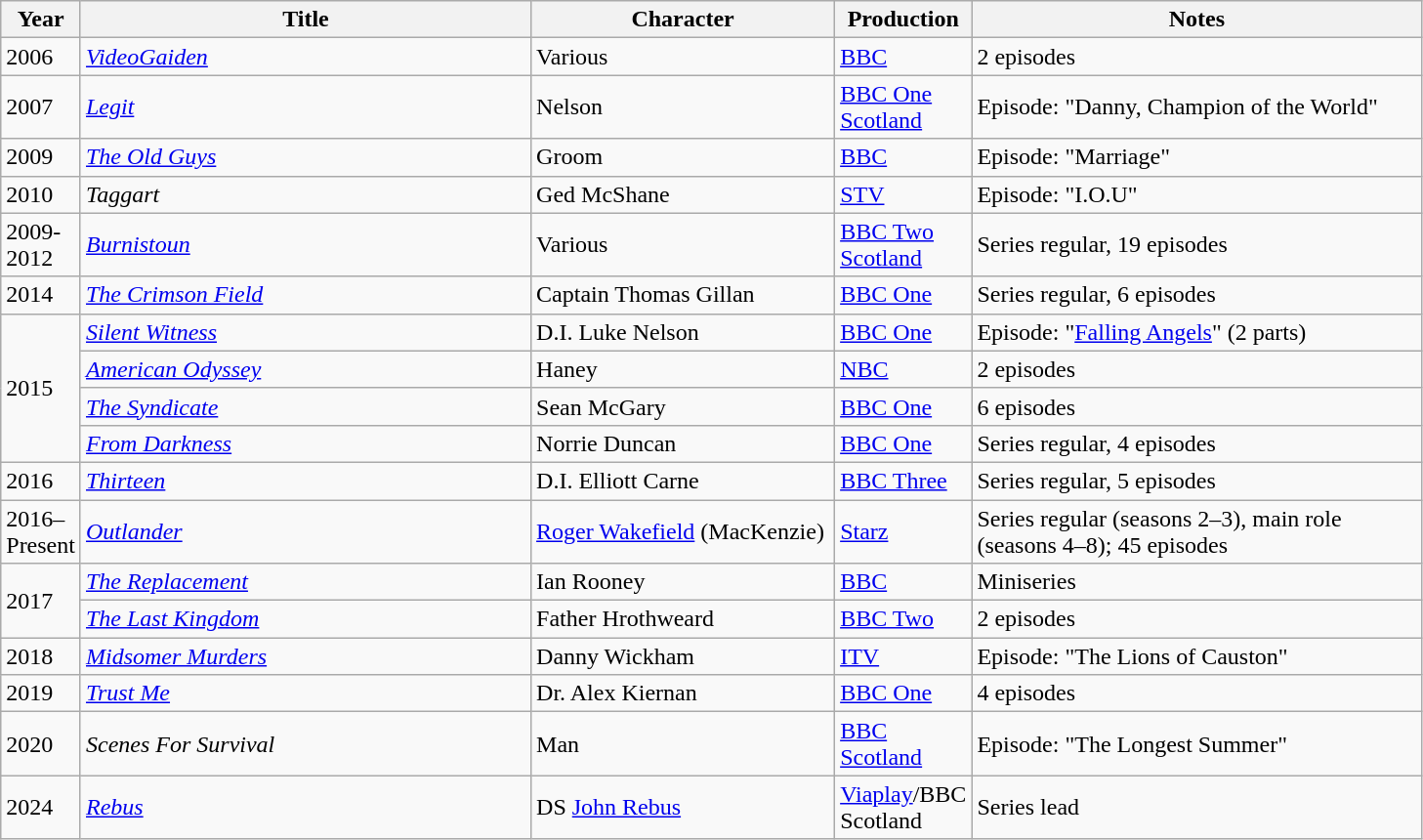<table class="wikitable">
<tr>
<th scope="col" width="40">Year</th>
<th scope="col" width="300">Title</th>
<th scope="col" width="200">Character</th>
<th scope="col" width="80">Production</th>
<th scope="col" width="300">Notes</th>
</tr>
<tr>
<td>2006</td>
<td><em><a href='#'>VideoGaiden</a></em></td>
<td>Various</td>
<td><a href='#'>BBC</a></td>
<td>2 episodes</td>
</tr>
<tr>
<td>2007</td>
<td><a href='#'><em>Legit</em></a></td>
<td>Nelson</td>
<td><a href='#'>BBC One Scotland</a></td>
<td>Episode:  "Danny, Champion of the World"</td>
</tr>
<tr>
<td>2009</td>
<td><em><a href='#'>The Old Guys</a></em></td>
<td>Groom</td>
<td><a href='#'>BBC</a></td>
<td>Episode: "Marriage"</td>
</tr>
<tr>
<td>2010</td>
<td><em>Taggart</em></td>
<td>Ged McShane</td>
<td><a href='#'>STV</a></td>
<td>Episode: "I.O.U"</td>
</tr>
<tr>
<td>2009-2012</td>
<td><em><a href='#'>Burnistoun</a></em></td>
<td>Various</td>
<td><a href='#'>BBC Two Scotland</a></td>
<td>Series regular, 19 episodes</td>
</tr>
<tr>
<td>2014</td>
<td><em><a href='#'>The Crimson Field</a></em></td>
<td>Captain Thomas Gillan</td>
<td><a href='#'>BBC One</a></td>
<td>Series regular, 6 episodes</td>
</tr>
<tr>
<td rowspan="4">2015</td>
<td><em><a href='#'>Silent Witness</a></em></td>
<td>D.I. Luke Nelson</td>
<td><a href='#'>BBC One</a></td>
<td>Episode: "<a href='#'>Falling Angels</a>" (2 parts)</td>
</tr>
<tr>
<td><em><a href='#'>American Odyssey</a></em></td>
<td>Haney</td>
<td><a href='#'>NBC</a></td>
<td>2 episodes</td>
</tr>
<tr>
<td><em><a href='#'>The Syndicate</a></em></td>
<td>Sean McGary</td>
<td><a href='#'>BBC One</a></td>
<td>6 episodes</td>
</tr>
<tr>
<td><em><a href='#'>From Darkness</a></em></td>
<td>Norrie Duncan</td>
<td><a href='#'>BBC One</a></td>
<td>Series regular, 4 episodes</td>
</tr>
<tr>
<td>2016</td>
<td><em><a href='#'>Thirteen</a></em></td>
<td>D.I. Elliott Carne</td>
<td><a href='#'>BBC Three</a></td>
<td>Series regular, 5 episodes</td>
</tr>
<tr>
<td>2016–Present</td>
<td><em><a href='#'>Outlander</a></em></td>
<td><a href='#'>Roger Wakefield</a> (MacKenzie)</td>
<td><a href='#'>Starz</a></td>
<td>Series regular (seasons 2–3), main role (seasons 4–8); 45 episodes</td>
</tr>
<tr>
<td rowspan="2">2017</td>
<td><em><a href='#'>The Replacement</a></em></td>
<td>Ian Rooney</td>
<td><a href='#'>BBC</a></td>
<td>Miniseries</td>
</tr>
<tr>
<td><em><a href='#'>The Last Kingdom</a></em></td>
<td>Father Hrothweard</td>
<td><a href='#'>BBC Two</a></td>
<td>2 episodes</td>
</tr>
<tr>
<td>2018</td>
<td><em><a href='#'>Midsomer Murders</a></em></td>
<td>Danny Wickham</td>
<td><a href='#'>ITV</a></td>
<td>Episode: "The Lions of Causton"</td>
</tr>
<tr>
<td>2019</td>
<td><em><a href='#'>Trust Me</a></em></td>
<td>Dr. Alex Kiernan</td>
<td><a href='#'>BBC One</a></td>
<td>4 episodes</td>
</tr>
<tr>
<td>2020</td>
<td><em>Scenes For Survival</em></td>
<td>Man</td>
<td><a href='#'>BBC Scotland</a></td>
<td>Episode: "The Longest Summer"</td>
</tr>
<tr>
<td>2024</td>
<td><em><a href='#'>Rebus</a></em></td>
<td>DS <a href='#'>John Rebus</a></td>
<td><a href='#'>Viaplay</a>/BBC Scotland</td>
<td>Series lead</td>
</tr>
</table>
